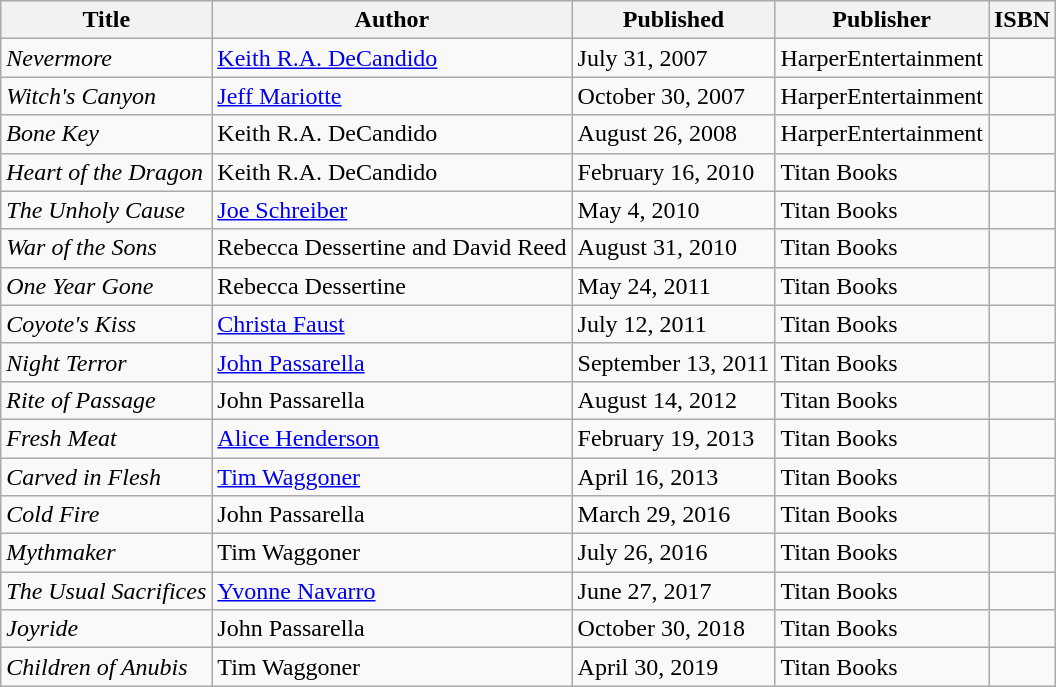<table class="wikitable">
<tr>
<th>Title</th>
<th>Author</th>
<th>Published</th>
<th>Publisher</th>
<th>ISBN</th>
</tr>
<tr>
<td><em>Nevermore</em></td>
<td><a href='#'>Keith R.A. DeCandido</a></td>
<td>July 31, 2007</td>
<td>HarperEntertainment</td>
<td></td>
</tr>
<tr>
<td><em>Witch's Canyon</em></td>
<td><a href='#'>Jeff Mariotte</a></td>
<td>October 30, 2007</td>
<td>HarperEntertainment</td>
<td></td>
</tr>
<tr>
<td><em>Bone Key</em></td>
<td>Keith R.A. DeCandido</td>
<td>August 26, 2008</td>
<td>HarperEntertainment</td>
<td></td>
</tr>
<tr>
<td><em>Heart of the Dragon</em></td>
<td>Keith R.A. DeCandido</td>
<td>February 16, 2010</td>
<td>Titan Books</td>
<td></td>
</tr>
<tr>
<td><em>The Unholy Cause</em></td>
<td><a href='#'>Joe Schreiber</a></td>
<td>May 4, 2010</td>
<td>Titan Books</td>
<td></td>
</tr>
<tr>
<td><em>War of the Sons</em></td>
<td>Rebecca Dessertine and David Reed</td>
<td>August 31, 2010</td>
<td>Titan Books</td>
<td></td>
</tr>
<tr>
<td><em>One Year Gone</em></td>
<td>Rebecca Dessertine</td>
<td>May 24, 2011</td>
<td>Titan Books</td>
<td></td>
</tr>
<tr>
<td><em>Coyote's Kiss</em></td>
<td><a href='#'>Christa Faust</a></td>
<td>July 12, 2011</td>
<td>Titan Books</td>
<td></td>
</tr>
<tr>
<td><em>Night Terror</em></td>
<td><a href='#'>John Passarella</a></td>
<td>September 13, 2011</td>
<td>Titan Books</td>
<td></td>
</tr>
<tr>
<td><em>Rite of Passage</em></td>
<td>John Passarella</td>
<td>August 14, 2012</td>
<td>Titan Books</td>
<td></td>
</tr>
<tr>
<td><em>Fresh Meat</em></td>
<td><a href='#'>Alice Henderson</a></td>
<td>February 19, 2013</td>
<td>Titan Books</td>
<td></td>
</tr>
<tr>
<td><em>Carved in Flesh</em></td>
<td><a href='#'>Tim Waggoner</a></td>
<td>April 16, 2013</td>
<td>Titan Books</td>
<td></td>
</tr>
<tr>
<td><em>Cold Fire</em></td>
<td>John Passarella</td>
<td>March 29, 2016</td>
<td>Titan Books</td>
<td></td>
</tr>
<tr>
<td><em>Mythmaker</em></td>
<td>Tim Waggoner</td>
<td>July 26, 2016</td>
<td>Titan Books</td>
<td></td>
</tr>
<tr>
<td><em>The Usual Sacrifices</em></td>
<td><a href='#'>Yvonne Navarro</a></td>
<td>June 27, 2017</td>
<td>Titan Books</td>
<td></td>
</tr>
<tr>
<td><em>Joyride</em></td>
<td>John Passarella</td>
<td>October 30, 2018</td>
<td>Titan Books</td>
<td></td>
</tr>
<tr>
<td><em>Children of Anubis</em></td>
<td>Tim Waggoner</td>
<td>April 30, 2019</td>
<td>Titan Books</td>
<td></td>
</tr>
</table>
